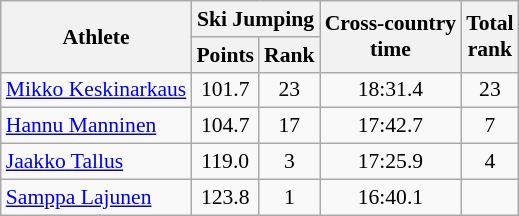<table class="wikitable" style="font-size:90%">
<tr>
<th rowspan="2">Athlete</th>
<th colspan="2">Ski Jumping</th>
<th rowspan="2">Cross-country <br> time</th>
<th rowspan="2">Total <br> rank</th>
</tr>
<tr>
<th>Points</th>
<th>Rank</th>
</tr>
<tr>
<td><a href='#'>Mikko Keskinarkaus</a></td>
<td align="center">101.7</td>
<td align="center">23</td>
<td align="center">18:31.4</td>
<td align="center">23</td>
</tr>
<tr>
<td><a href='#'>Hannu Manninen</a></td>
<td align="center">104.7</td>
<td align="center">17</td>
<td align="center">17:42.7</td>
<td align="center">7</td>
</tr>
<tr>
<td><a href='#'>Jaakko Tallus</a></td>
<td align="center">119.0</td>
<td align="center">3</td>
<td align="center">17:25.9</td>
<td align="center">4</td>
</tr>
<tr>
<td><a href='#'>Samppa Lajunen</a></td>
<td align="center">123.8</td>
<td align="center">1</td>
<td align="center">16:40.1</td>
<td align="center"></td>
</tr>
</table>
